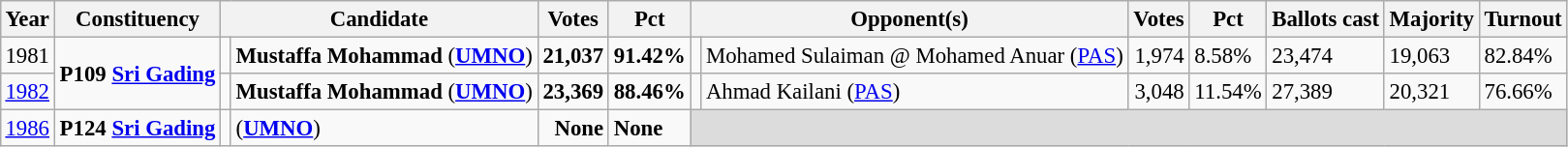<table class="wikitable" style="margin:0.5em ; font-size:95%">
<tr>
<th>Year</th>
<th>Constituency</th>
<th colspan=2>Candidate</th>
<th>Votes</th>
<th>Pct</th>
<th colspan=2>Opponent(s)</th>
<th>Votes</th>
<th>Pct</th>
<th>Ballots cast</th>
<th>Majority</th>
<th>Turnout</th>
</tr>
<tr>
<td>1981</td>
<td rowspan=2><strong>P109 <a href='#'>Sri Gading</a></strong></td>
<td></td>
<td><strong>Mustaffa Mohammad</strong> (<a href='#'><strong>UMNO</strong></a>)</td>
<td align="right"><strong>21,037</strong></td>
<td><strong>91.42%</strong></td>
<td></td>
<td>Mohamed Sulaiman @ Mohamed Anuar (<a href='#'>PAS</a>)</td>
<td align="right">1,974</td>
<td>8.58%</td>
<td>23,474</td>
<td>19,063</td>
<td>82.84%</td>
</tr>
<tr>
<td><a href='#'>1982</a></td>
<td></td>
<td><strong>Mustaffa Mohammad</strong> (<a href='#'><strong>UMNO</strong></a>)</td>
<td align="right"><strong>23,369</strong></td>
<td><strong>88.46%</strong></td>
<td></td>
<td>Ahmad Kailani (<a href='#'>PAS</a>)</td>
<td align="right">3,048</td>
<td>11.54%</td>
<td>27,389</td>
<td>20,321</td>
<td>76.66%</td>
</tr>
<tr>
<td><a href='#'>1986</a></td>
<td><strong>P124 <a href='#'>Sri Gading</a></strong></td>
<td></td>
<td> (<a href='#'><strong>UMNO</strong></a>)</td>
<td align="right"><strong>None</strong></td>
<td><strong>None</strong></td>
<td colspan="7" bgcolor="dcdcdc"></td>
</tr>
</table>
